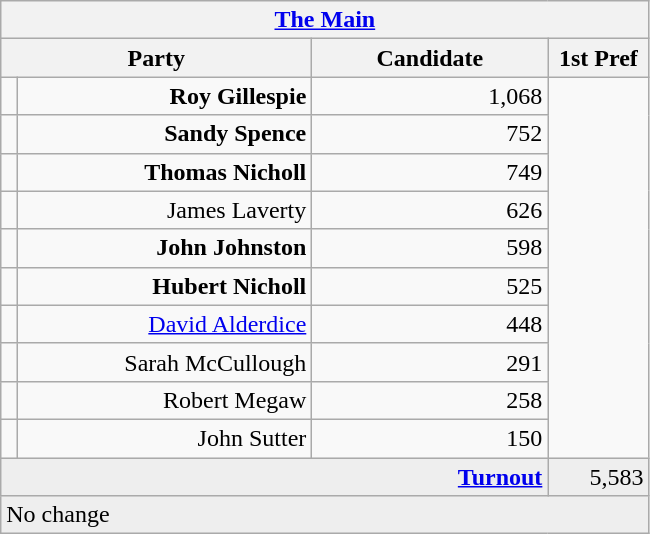<table class="wikitable">
<tr>
<th colspan="4" align="center"><a href='#'>The Main</a></th>
</tr>
<tr>
<th colspan="2" align="center" width=200>Party</th>
<th width=150>Candidate</th>
<th width=60>1st Pref</th>
</tr>
<tr>
<td></td>
<td align="right"><strong>Roy Gillespie</strong></td>
<td align="right">1,068</td>
</tr>
<tr>
<td></td>
<td align="right"><strong>Sandy Spence</strong></td>
<td align="right">752</td>
</tr>
<tr>
<td></td>
<td align="right"><strong>Thomas Nicholl</strong></td>
<td align="right">749</td>
</tr>
<tr>
<td></td>
<td align="right">James Laverty</td>
<td align="right">626</td>
</tr>
<tr>
<td></td>
<td align="right"><strong>John Johnston</strong></td>
<td align="right">598</td>
</tr>
<tr>
<td></td>
<td align="right"><strong>Hubert Nicholl</strong></td>
<td align="right">525</td>
</tr>
<tr>
<td></td>
<td align="right"><a href='#'>David Alderdice</a></td>
<td align="right">448</td>
</tr>
<tr>
<td></td>
<td align="right">Sarah McCullough</td>
<td align="right">291</td>
</tr>
<tr>
<td></td>
<td align="right">Robert Megaw</td>
<td align="right">258</td>
</tr>
<tr>
<td></td>
<td align="right">John Sutter</td>
<td align="right">150</td>
</tr>
<tr bgcolor="EEEEEE">
<td colspan=3 align="right"><strong><a href='#'>Turnout</a></strong></td>
<td align="right">5,583</td>
</tr>
<tr>
<td colspan=4 bgcolor="EEEEEE">No change</td>
</tr>
</table>
